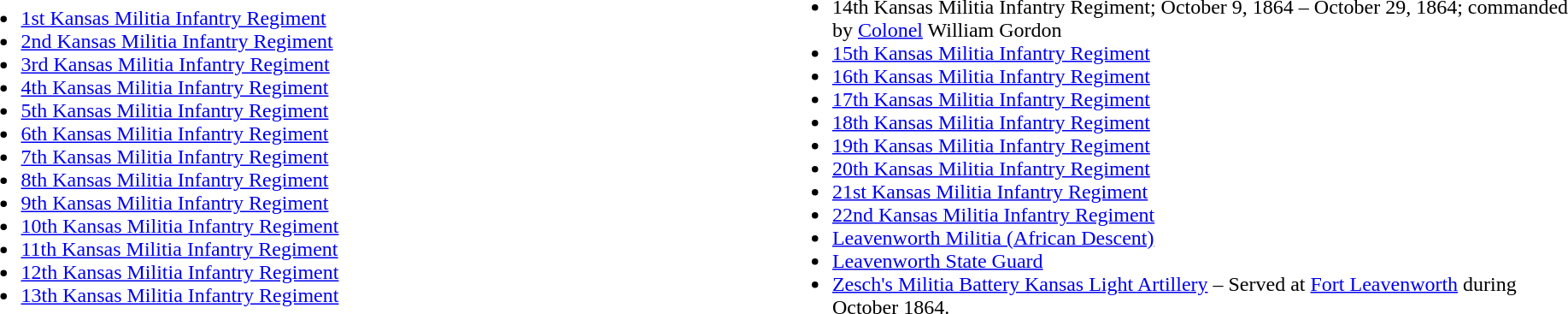<table width="100%" |>
<tr>
<td width="50%"><br><ul><li><a href='#'>1st Kansas Militia Infantry Regiment</a></li><li><a href='#'>2nd Kansas Militia Infantry Regiment</a></li><li><a href='#'>3rd Kansas Militia Infantry Regiment</a></li><li><a href='#'>4th Kansas Militia Infantry Regiment</a></li><li><a href='#'>5th Kansas Militia Infantry Regiment</a></li><li><a href='#'>6th Kansas Militia Infantry Regiment</a></li><li><a href='#'>7th Kansas Militia Infantry Regiment</a></li><li><a href='#'>8th Kansas Militia Infantry Regiment</a></li><li><a href='#'>9th Kansas Militia Infantry Regiment</a></li><li><a href='#'>10th Kansas Militia Infantry Regiment</a></li><li><a href='#'>11th Kansas Militia Infantry Regiment</a></li><li><a href='#'>12th Kansas Militia Infantry Regiment</a></li><li><a href='#'>13th Kansas Militia Infantry Regiment</a></li></ul></td>
<td></td>
<td width="50%"><br><ul><li>14th Kansas Militia Infantry Regiment; October 9, 1864 – October 29, 1864; commanded by <a href='#'>Colonel</a> William Gordon</li><li><a href='#'>15th Kansas Militia Infantry Regiment</a></li><li><a href='#'>16th Kansas Militia Infantry Regiment</a></li><li><a href='#'>17th Kansas Militia Infantry Regiment</a></li><li><a href='#'>18th Kansas Militia Infantry Regiment</a></li><li><a href='#'>19th Kansas Militia Infantry Regiment</a></li><li><a href='#'>20th Kansas Militia Infantry Regiment</a></li><li><a href='#'>21st Kansas Militia Infantry Regiment</a></li><li><a href='#'>22nd Kansas Militia Infantry Regiment</a></li><li><a href='#'>Leavenworth Militia (African Descent)</a></li><li><a href='#'>Leavenworth State Guard</a></li><li><a href='#'>Zesch's Militia Battery Kansas Light Artillery</a> – Served at <a href='#'>Fort Leavenworth</a> during October 1864.</li></ul></td>
</tr>
</table>
